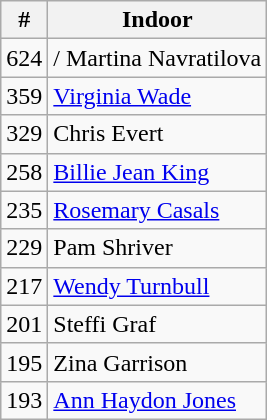<table class="wikitable">
<tr>
<th>#</th>
<th>Indoor</th>
</tr>
<tr>
<td>624</td>
<td>/ Martina Navratilova</td>
</tr>
<tr>
<td>359</td>
<td> <a href='#'>Virginia Wade</a></td>
</tr>
<tr>
<td>329</td>
<td> Chris Evert</td>
</tr>
<tr>
<td>258</td>
<td> <a href='#'>Billie Jean King</a></td>
</tr>
<tr>
<td>235</td>
<td> <a href='#'>Rosemary Casals</a></td>
</tr>
<tr>
<td>229</td>
<td> Pam Shriver</td>
</tr>
<tr>
<td>217</td>
<td> <a href='#'>Wendy Turnbull</a></td>
</tr>
<tr>
<td>201</td>
<td> Steffi Graf</td>
</tr>
<tr>
<td>195</td>
<td> Zina Garrison</td>
</tr>
<tr>
<td>193</td>
<td> <a href='#'>Ann Haydon Jones</a></td>
</tr>
</table>
